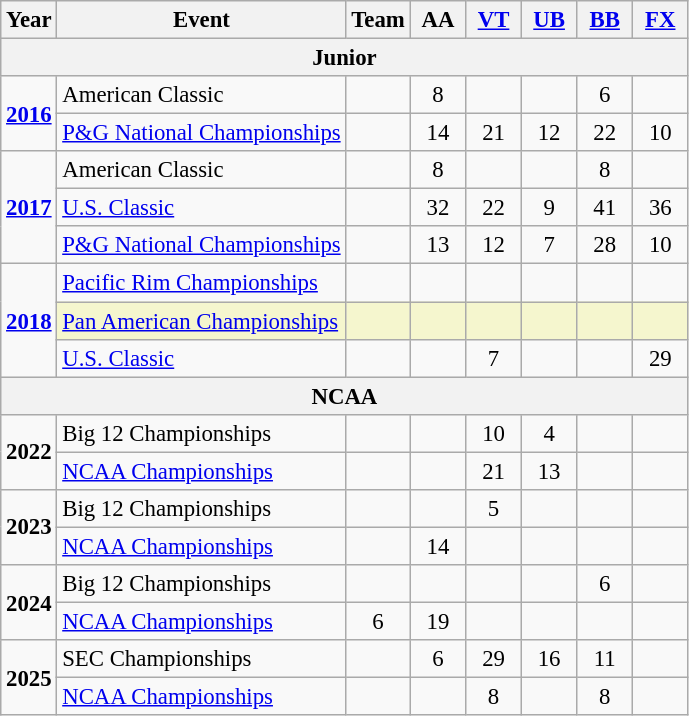<table class="wikitable" style="text-align:center; font-size:95%;">
<tr>
<th align=center>Year</th>
<th align=center>Event</th>
<th style="width:30px;">Team</th>
<th style="width:30px;">AA</th>
<th style="width:30px;"><a href='#'>VT</a></th>
<th style="width:30px;"><a href='#'>UB</a></th>
<th style="width:30px;"><a href='#'>BB</a></th>
<th style="width:30px;"><a href='#'>FX</a></th>
</tr>
<tr>
<th colspan="8"><strong>Junior</strong></th>
</tr>
<tr>
<td rowspan="2"><strong><a href='#'>2016</a></strong></td>
<td align=left>American Classic</td>
<td></td>
<td>8</td>
<td></td>
<td></td>
<td>6</td>
<td></td>
</tr>
<tr>
<td align=left><a href='#'>P&G National Championships</a></td>
<td></td>
<td>14</td>
<td>21</td>
<td>12</td>
<td>22</td>
<td>10</td>
</tr>
<tr>
<td rowspan="3"><strong><a href='#'>2017</a></strong></td>
<td align=left>American Classic</td>
<td></td>
<td>8</td>
<td></td>
<td></td>
<td>8</td>
<td></td>
</tr>
<tr>
<td align=left><a href='#'>U.S. Classic</a></td>
<td></td>
<td>32</td>
<td>22</td>
<td>9</td>
<td>41</td>
<td>36</td>
</tr>
<tr>
<td align=left><a href='#'>P&G National Championships</a></td>
<td></td>
<td>13</td>
<td>12</td>
<td>7</td>
<td>28</td>
<td>10</td>
</tr>
<tr>
<td rowspan="3"><strong><a href='#'>2018</a></strong></td>
<td align=left><a href='#'>Pacific Rim Championships</a></td>
<td></td>
<td></td>
<td></td>
<td></td>
<td></td>
<td></td>
</tr>
<tr bgcolor=#F5F6CE>
<td align=left><a href='#'>Pan American Championships</a></td>
<td></td>
<td></td>
<td></td>
<td></td>
<td></td>
<td></td>
</tr>
<tr>
<td align=left><a href='#'>U.S. Classic</a></td>
<td></td>
<td></td>
<td>7</td>
<td></td>
<td></td>
<td>29</td>
</tr>
<tr>
<th colspan="8"><strong>NCAA</strong></th>
</tr>
<tr>
<td rowspan="2"><strong>2022</strong></td>
<td align=left>Big 12 Championships</td>
<td></td>
<td></td>
<td>10</td>
<td>4</td>
<td></td>
<td></td>
</tr>
<tr>
<td align=left><a href='#'>NCAA Championships</a></td>
<td></td>
<td></td>
<td>21</td>
<td>13</td>
<td></td>
<td></td>
</tr>
<tr>
<td rowspan="2"><strong>2023</strong></td>
<td align=left>Big 12 Championships</td>
<td></td>
<td></td>
<td>5</td>
<td></td>
<td></td>
<td></td>
</tr>
<tr>
<td align=left><a href='#'>NCAA Championships</a></td>
<td></td>
<td>14</td>
<td></td>
<td></td>
<td></td>
<td></td>
</tr>
<tr>
<td rowspan="2"><strong>2024</strong></td>
<td align=left>Big 12 Championships</td>
<td></td>
<td></td>
<td></td>
<td></td>
<td>6</td>
<td></td>
</tr>
<tr>
<td align=left><a href='#'>NCAA Championships</a></td>
<td>6</td>
<td>19</td>
<td></td>
<td></td>
<td></td>
</tr>
<tr>
<td rowspan="2"><strong>2025</strong></td>
<td align=left>SEC Championships</td>
<td></td>
<td>6</td>
<td>29</td>
<td>16</td>
<td>11</td>
<td></td>
</tr>
<tr>
<td align=left><a href='#'>NCAA Championships</a></td>
<td></td>
<td></td>
<td>8</td>
<td></td>
<td>8</td>
<td></td>
</tr>
</table>
